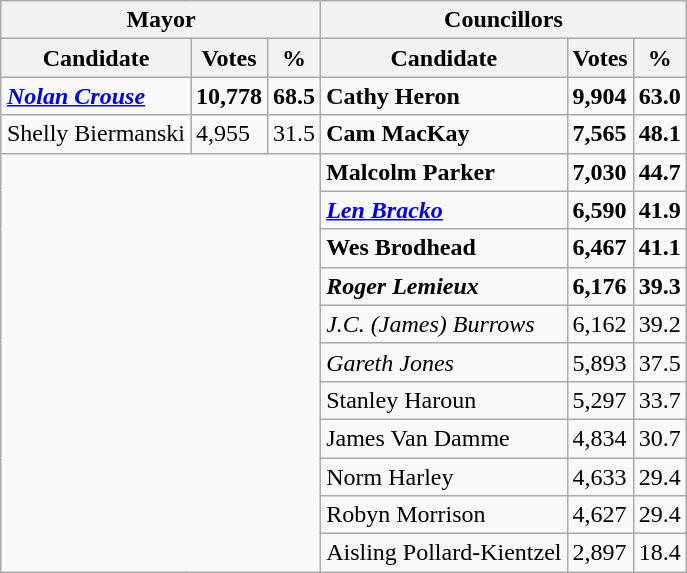<table class="wikitable collapsible collapsed" align="right">
<tr>
<th colspan=3>Mayor</th>
<th colspan=3>Councillors</th>
</tr>
<tr>
<th>Candidate</th>
<th>Votes</th>
<th>%</th>
<th>Candidate</th>
<th>Votes</th>
<th>%</th>
</tr>
<tr>
<td><strong><em><a href='#'>Nolan Crouse</a></em></strong></td>
<td><strong>10,778</strong></td>
<td><strong>68.5</strong></td>
<td><strong>Cathy Heron</strong></td>
<td><strong>9,904</strong></td>
<td><strong>63.0</strong></td>
</tr>
<tr>
<td>Shelly Biermanski</td>
<td>4,955</td>
<td>31.5</td>
<td><strong>Cam MacKay</strong></td>
<td><strong>7,565</strong></td>
<td><strong>48.1</strong></td>
</tr>
<tr>
<td rowspan=12 colspan=3></td>
<td><strong>Malcolm Parker</strong></td>
<td><strong>7,030</strong></td>
<td><strong>44.7</strong></td>
</tr>
<tr>
<td><strong><em><a href='#'>Len Bracko</a></em></strong></td>
<td><strong>6,590</strong></td>
<td><strong>41.9</strong></td>
</tr>
<tr>
<td><strong>Wes Brodhead</strong></td>
<td><strong>6,467</strong></td>
<td><strong>41.1</strong></td>
</tr>
<tr>
<td><strong><em>Roger Lemieux</em></strong></td>
<td><strong>6,176</strong></td>
<td><strong>39.3</strong></td>
</tr>
<tr>
<td><em>J.C. (James) Burrows</em></td>
<td>6,162</td>
<td>39.2</td>
</tr>
<tr>
<td><em>Gareth Jones</em></td>
<td>5,893</td>
<td>37.5</td>
</tr>
<tr>
<td>Stanley Haroun</td>
<td>5,297</td>
<td>33.7</td>
</tr>
<tr>
<td>James Van Damme</td>
<td>4,834</td>
<td>30.7</td>
</tr>
<tr>
<td>Norm Harley</td>
<td>4,633</td>
<td>29.4</td>
</tr>
<tr>
<td>Robyn Morrison</td>
<td>4,627</td>
<td>29.4</td>
</tr>
<tr>
<td>Aisling Pollard-Kientzel</td>
<td>2,897</td>
<td>18.4</td>
</tr>
</table>
